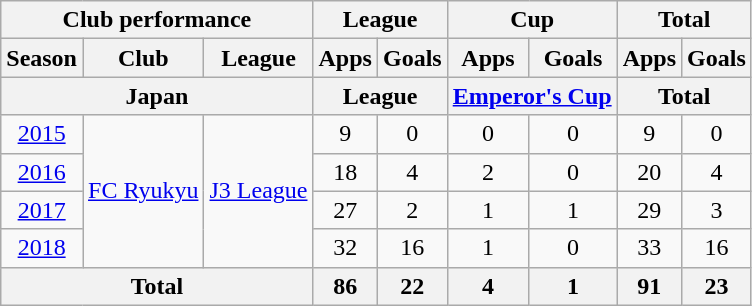<table class="wikitable" style="text-align:center;">
<tr>
<th colspan=3>Club performance</th>
<th colspan=2>League</th>
<th colspan=2>Cup</th>
<th colspan=2>Total</th>
</tr>
<tr>
<th>Season</th>
<th>Club</th>
<th>League</th>
<th>Apps</th>
<th>Goals</th>
<th>Apps</th>
<th>Goals</th>
<th>Apps</th>
<th>Goals</th>
</tr>
<tr>
<th colspan=3>Japan</th>
<th colspan=2>League</th>
<th colspan=2><a href='#'>Emperor's Cup</a></th>
<th colspan=2>Total</th>
</tr>
<tr>
<td><a href='#'>2015</a></td>
<td rowspan="4"><a href='#'>FC Ryukyu</a></td>
<td rowspan="4"><a href='#'>J3 League</a></td>
<td>9</td>
<td>0</td>
<td>0</td>
<td>0</td>
<td>9</td>
<td>0</td>
</tr>
<tr>
<td><a href='#'>2016</a></td>
<td>18</td>
<td>4</td>
<td>2</td>
<td>0</td>
<td>20</td>
<td>4</td>
</tr>
<tr>
<td><a href='#'>2017</a></td>
<td>27</td>
<td>2</td>
<td>1</td>
<td>1</td>
<td>29</td>
<td>3</td>
</tr>
<tr>
<td><a href='#'>2018</a></td>
<td>32</td>
<td>16</td>
<td>1</td>
<td>0</td>
<td>33</td>
<td>16</td>
</tr>
<tr>
<th colspan=3>Total</th>
<th>86</th>
<th>22</th>
<th>4</th>
<th>1</th>
<th>91</th>
<th>23</th>
</tr>
</table>
